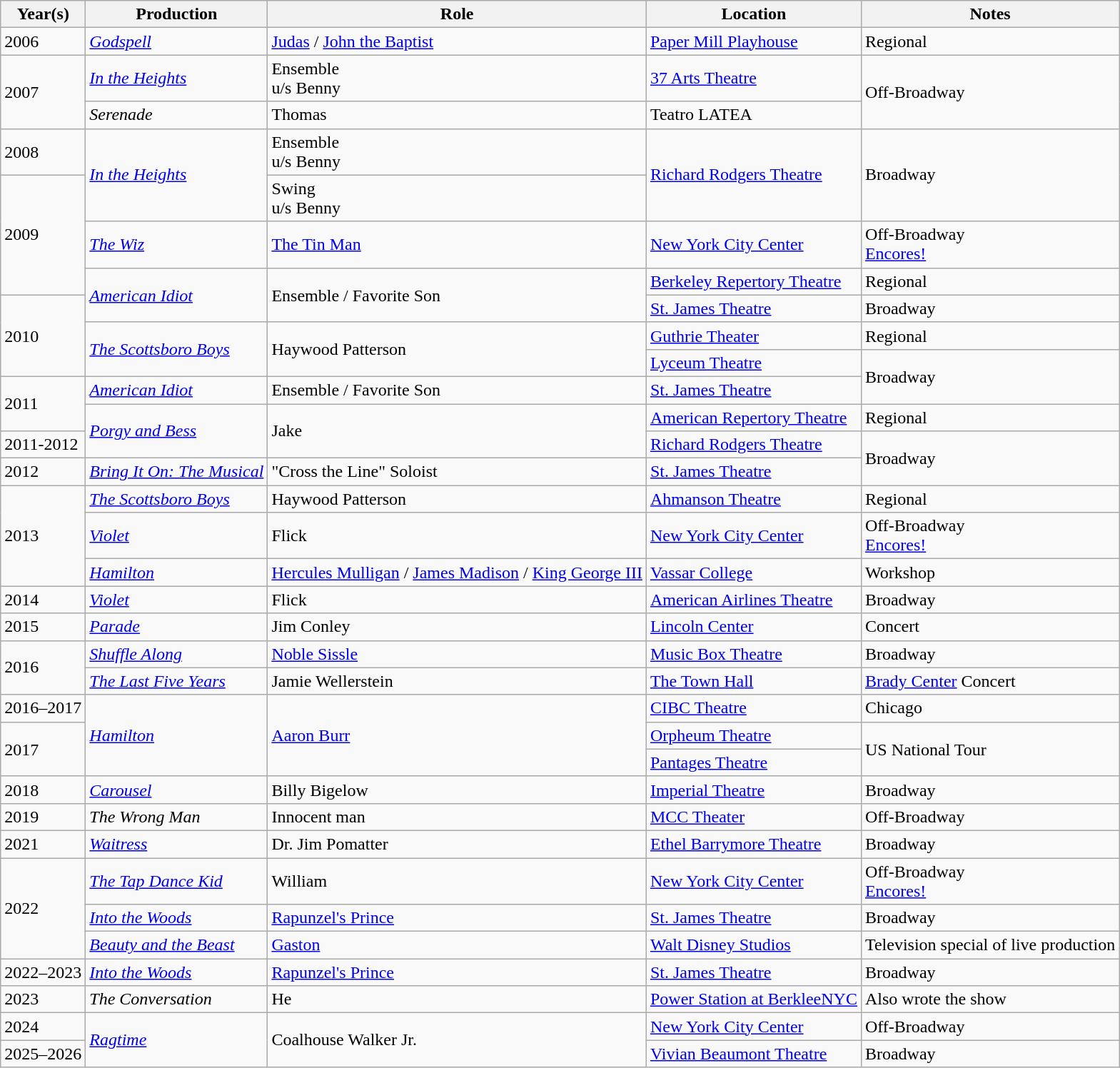<table class="wikitable sortable">
<tr>
<th>Year(s)</th>
<th>Production</th>
<th>Role</th>
<th>Location</th>
<th class="unsortable">Notes</th>
</tr>
<tr>
<td>2006</td>
<td><em><a href='#'>Godspell</a></em></td>
<td><a href='#'>Judas</a> / <a href='#'>John the Baptist</a></td>
<td><a href='#'>Paper Mill Playhouse</a></td>
<td>Regional</td>
</tr>
<tr>
<td rowspan=2>2007</td>
<td><em><a href='#'>In the Heights</a></em></td>
<td>Ensemble<br>u/s Benny</td>
<td><a href='#'>37 Arts Theatre</a></td>
<td rowspan=2>Off-Broadway</td>
</tr>
<tr>
<td><em>Serenade</em></td>
<td>Thomas</td>
<td>Teatro LATEA</td>
</tr>
<tr>
<td>2008</td>
<td rowspan=2><em><a href='#'>In the Heights</a></em></td>
<td>Ensemble<br>u/s Benny</td>
<td rowspan=2><a href='#'>Richard Rodgers Theatre</a></td>
<td rowspan=2>Broadway</td>
</tr>
<tr>
<td rowspan=3>2009</td>
<td>Swing<br>u/s Benny</td>
</tr>
<tr>
<td data-sort-value="Wiz, The"><em><a href='#'>The Wiz</a></em></td>
<td><a href='#'>The Tin Man</a></td>
<td><a href='#'>New York City Center</a></td>
<td>Off-Broadway<br><a href='#'>Encores!</a></td>
</tr>
<tr>
<td rowspan=2><em><a href='#'>American Idiot</a></em></td>
<td rowspan=2>Ensemble / Favorite Son</td>
<td><a href='#'>Berkeley Repertory Theatre</a></td>
<td>Regional</td>
</tr>
<tr>
<td rowspan=3>2010</td>
<td><a href='#'>St. James Theatre</a></td>
<td>Broadway</td>
</tr>
<tr>
<td rowspan=2 data-sort-value="Scottsboro Boys, The"><em><a href='#'>The Scottsboro Boys</a></em></td>
<td rowspan=2>Haywood Patterson</td>
<td><a href='#'>Guthrie Theater</a></td>
<td>Regional</td>
</tr>
<tr>
<td><a href='#'>Lyceum Theatre</a></td>
<td rowspan=2>Broadway</td>
</tr>
<tr>
<td rowspan=2>2011</td>
<td><em><a href='#'>American Idiot</a></em></td>
<td>Ensemble / Favorite Son</td>
<td><a href='#'>St. James Theatre</a></td>
</tr>
<tr>
<td rowspan=2><em><a href='#'>Porgy and Bess</a></em></td>
<td rowspan=2>Jake</td>
<td><a href='#'>American Repertory Theatre</a></td>
<td>Regional</td>
</tr>
<tr>
<td>2011-2012</td>
<td><a href='#'>Richard Rodgers Theatre</a></td>
<td rowspan=2>Broadway</td>
</tr>
<tr>
<td>2012</td>
<td><em><a href='#'>Bring It On: The Musical</a></em></td>
<td>"Cross the Line" Soloist</td>
<td><a href='#'>St. James Theatre</a></td>
</tr>
<tr>
<td rowspan=3>2013</td>
<td><em><a href='#'>The Scottsboro Boys</a></em></td>
<td>Haywood Patterson</td>
<td><a href='#'>Ahmanson Theatre</a></td>
<td>Regional</td>
</tr>
<tr>
<td><em><a href='#'>Violet</a></em></td>
<td>Flick</td>
<td><a href='#'>New York City Center</a></td>
<td>Off-Broadway<br><a href='#'>Encores!</a></td>
</tr>
<tr>
<td><em><a href='#'>Hamilton</a></em></td>
<td><a href='#'>Hercules Mulligan</a> / <a href='#'>James Madison</a> / <a href='#'>King George III</a></td>
<td><a href='#'>Vassar College</a></td>
<td>Workshop</td>
</tr>
<tr>
<td>2014</td>
<td><em><a href='#'>Violet</a></em></td>
<td>Flick</td>
<td><a href='#'>American Airlines Theatre</a></td>
<td>Broadway</td>
</tr>
<tr>
<td>2015</td>
<td><em><a href='#'>Parade</a></em></td>
<td>Jim Conley</td>
<td><a href='#'>Lincoln Center</a></td>
<td>Concert</td>
</tr>
<tr>
<td rowspan="2">2016</td>
<td><em><a href='#'>Shuffle Along</a></em></td>
<td><a href='#'>Noble Sissle</a></td>
<td><a href='#'>Music Box Theatre</a></td>
<td>Broadway</td>
</tr>
<tr>
<td data-sort-value="Last Five Years, The"><em><a href='#'>The Last Five Years</a></em></td>
<td>Jamie Wellerstein</td>
<td><a href='#'>The Town Hall</a></td>
<td><a href='#'>Brady Center</a> Concert</td>
</tr>
<tr>
<td>2016–2017</td>
<td rowspan="3"><em><a href='#'>Hamilton</a></em></td>
<td rowspan="3"><a href='#'>Aaron Burr</a></td>
<td><a href='#'>CIBC Theatre</a></td>
<td>Chicago</td>
</tr>
<tr>
<td rowspan=2>2017</td>
<td><a href='#'>Orpheum Theatre</a></td>
<td rowspan=2>US National Tour</td>
</tr>
<tr>
<td><a href='#'>Pantages Theatre</a></td>
</tr>
<tr>
<td>2018</td>
<td><a href='#'><em>Carousel</em></a></td>
<td>Billy Bigelow</td>
<td><a href='#'>Imperial Theatre</a></td>
<td>Broadway</td>
</tr>
<tr>
<td>2019</td>
<td data-sort-value="Wrong Man, The"><em>The Wrong Man</em></td>
<td>Innocent man</td>
<td><a href='#'>MCC Theater</a></td>
<td>Off-Broadway</td>
</tr>
<tr>
<td>2021</td>
<td><a href='#'><em>Waitress</em></a></td>
<td>Dr. Jim Pomatter</td>
<td><a href='#'>Ethel Barrymore Theatre</a></td>
<td>Broadway</td>
</tr>
<tr>
<td rowspan=3>2022</td>
<td data-sort-value="Tap Dance Kid, The"><em><a href='#'>The Tap Dance Kid</a></em></td>
<td>William</td>
<td><a href='#'>New York City Center</a></td>
<td>Off-Broadway<br><a href='#'>Encores!</a></td>
</tr>
<tr>
<td><em><a href='#'>Into the Woods</a></em></td>
<td><a href='#'>Rapunzel's Prince</a></td>
<td><a href='#'>St. James Theatre</a></td>
<td>Broadway</td>
</tr>
<tr>
<td><a href='#'><em>Beauty and the Beast</em></a></td>
<td><a href='#'>Gaston</a></td>
<td><a href='#'>Walt Disney Studios</a></td>
<td>Television special of live production</td>
</tr>
<tr>
<td>2022–2023</td>
<td><em><a href='#'>Into the Woods</a></em></td>
<td><a href='#'>Rapunzel's Prince</a></td>
<td><a href='#'>St. James Theatre</a></td>
<td>Broadway</td>
</tr>
<tr>
<td>2023</td>
<td data-sort-value="Conversation, The"><em>The Conversation</em></td>
<td>He</td>
<td><a href='#'>Power Station at BerkleeNYC</a></td>
<td>Also wrote the show</td>
</tr>
<tr>
<td>2024</td>
<td rowspan=2><a href='#'><em>Ragtime</em></a></td>
<td rowspan=2>Coalhouse Walker Jr.</td>
<td><a href='#'>New York City Center</a></td>
<td>Off-Broadway</td>
</tr>
<tr>
<td>2025–2026</td>
<td><a href='#'>Vivian Beaumont Theatre</a></td>
<td>Broadway</td>
</tr>
</table>
